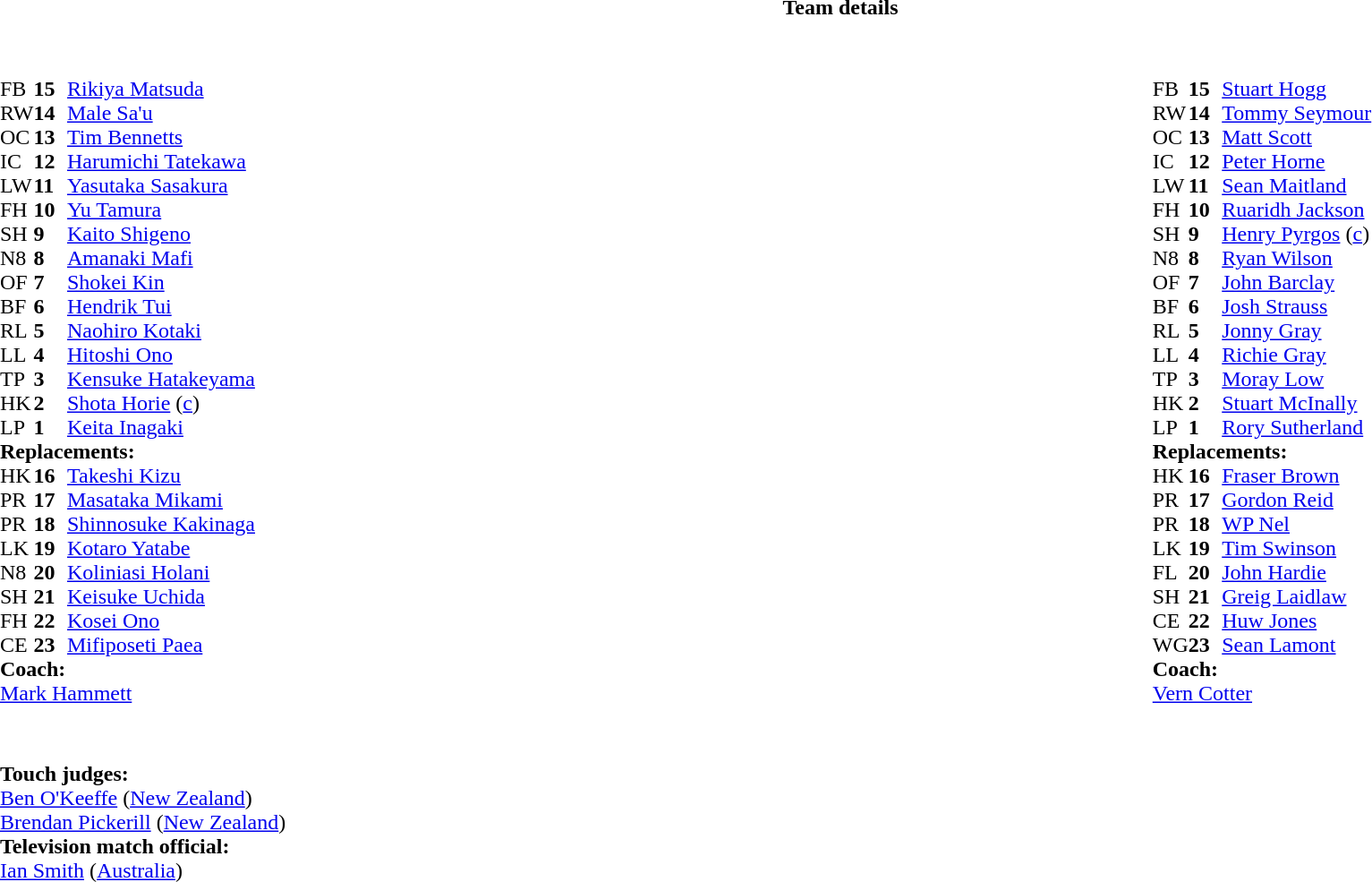<table border="0" width="100%" class="collapsible collapsed">
<tr>
<th>Team details</th>
</tr>
<tr>
<td><br><table style="width:100%;">
<tr>
<td style="vertical-align:top; width:50%"><br><table cellspacing="0" cellpadding="0">
<tr>
<th width="25"></th>
<th width="25"></th>
</tr>
<tr>
<td>FB</td>
<td><strong>15</strong></td>
<td><a href='#'>Rikiya Matsuda</a></td>
<td></td>
<td></td>
</tr>
<tr>
<td>RW</td>
<td><strong>14</strong></td>
<td><a href='#'>Male Sa'u</a></td>
</tr>
<tr>
<td>OC</td>
<td><strong>13</strong></td>
<td><a href='#'>Tim Bennetts</a></td>
<td></td>
<td></td>
</tr>
<tr>
<td>IC</td>
<td><strong>12</strong></td>
<td><a href='#'>Harumichi Tatekawa</a></td>
</tr>
<tr>
<td>LW</td>
<td><strong>11</strong></td>
<td><a href='#'>Yasutaka Sasakura</a></td>
</tr>
<tr>
<td>FH</td>
<td><strong>10</strong></td>
<td><a href='#'>Yu Tamura</a></td>
</tr>
<tr>
<td>SH</td>
<td><strong>9</strong></td>
<td><a href='#'>Kaito Shigeno</a></td>
<td></td>
<td></td>
</tr>
<tr>
<td>N8</td>
<td><strong>8</strong></td>
<td><a href='#'>Amanaki Mafi</a></td>
</tr>
<tr>
<td>OF</td>
<td><strong>7</strong></td>
<td><a href='#'>Shokei Kin</a></td>
</tr>
<tr>
<td>BF</td>
<td><strong>6</strong></td>
<td><a href='#'>Hendrik Tui</a></td>
<td></td>
<td></td>
</tr>
<tr>
<td>RL</td>
<td><strong>5</strong></td>
<td><a href='#'>Naohiro Kotaki</a></td>
</tr>
<tr>
<td>LL</td>
<td><strong>4</strong></td>
<td><a href='#'>Hitoshi Ono</a></td>
<td></td>
<td></td>
</tr>
<tr>
<td>TP</td>
<td><strong>3</strong></td>
<td><a href='#'>Kensuke Hatakeyama</a></td>
<td></td>
<td></td>
</tr>
<tr>
<td>HK</td>
<td><strong>2</strong></td>
<td><a href='#'>Shota Horie</a> (<a href='#'>c</a>)</td>
<td></td>
<td></td>
</tr>
<tr>
<td>LP</td>
<td><strong>1</strong></td>
<td><a href='#'>Keita Inagaki</a></td>
<td></td>
<td></td>
</tr>
<tr>
<td colspan=3><strong>Replacements:</strong></td>
</tr>
<tr>
<td>HK</td>
<td><strong>16</strong></td>
<td><a href='#'>Takeshi Kizu</a></td>
<td></td>
<td></td>
</tr>
<tr>
<td>PR</td>
<td><strong>17</strong></td>
<td><a href='#'>Masataka Mikami</a></td>
<td></td>
<td></td>
</tr>
<tr>
<td>PR</td>
<td><strong>18</strong></td>
<td><a href='#'>Shinnosuke Kakinaga</a></td>
<td></td>
<td></td>
</tr>
<tr>
<td>LK</td>
<td><strong>19</strong></td>
<td><a href='#'>Kotaro Yatabe</a></td>
<td></td>
<td></td>
</tr>
<tr>
<td>N8</td>
<td><strong>20</strong></td>
<td><a href='#'>Koliniasi Holani</a></td>
<td></td>
<td></td>
</tr>
<tr>
<td>SH</td>
<td><strong>21</strong></td>
<td><a href='#'>Keisuke Uchida</a></td>
<td></td>
<td></td>
</tr>
<tr>
<td>FH</td>
<td><strong>22</strong></td>
<td><a href='#'>Kosei Ono</a></td>
<td></td>
<td></td>
</tr>
<tr>
<td>CE</td>
<td><strong>23</strong></td>
<td><a href='#'>Mifiposeti Paea</a></td>
<td></td>
<td></td>
</tr>
<tr>
<td colspan=3><strong>Coach:</strong></td>
</tr>
<tr>
<td colspan="4"> <a href='#'>Mark Hammett</a></td>
</tr>
</table>
</td>
<td style="vertical-align:top; width:50%"><br><table cellspacing="0" cellpadding="0" style="margin:auto">
<tr>
<th width="25"></th>
<th width="25"></th>
</tr>
<tr>
<td>FB</td>
<td><strong>15</strong></td>
<td><a href='#'>Stuart Hogg</a></td>
</tr>
<tr>
<td>RW</td>
<td><strong>14</strong></td>
<td><a href='#'>Tommy Seymour</a></td>
</tr>
<tr>
<td>OC</td>
<td><strong>13</strong></td>
<td><a href='#'>Matt Scott</a></td>
</tr>
<tr>
<td>IC</td>
<td><strong>12</strong></td>
<td><a href='#'>Peter Horne</a></td>
</tr>
<tr>
<td>LW</td>
<td><strong>11</strong></td>
<td><a href='#'>Sean Maitland</a></td>
<td></td>
<td></td>
</tr>
<tr>
<td>FH</td>
<td><strong>10</strong></td>
<td><a href='#'>Ruaridh Jackson</a></td>
<td></td>
<td></td>
</tr>
<tr>
<td>SH</td>
<td><strong>9</strong></td>
<td><a href='#'>Henry Pyrgos</a> (<a href='#'>c</a>)</td>
<td></td>
<td></td>
</tr>
<tr>
<td>N8</td>
<td><strong>8</strong></td>
<td><a href='#'>Ryan Wilson</a></td>
<td></td>
<td></td>
</tr>
<tr>
<td>OF</td>
<td><strong>7</strong></td>
<td><a href='#'>John Barclay</a></td>
<td></td>
<td></td>
</tr>
<tr>
<td>BF</td>
<td><strong>6</strong></td>
<td><a href='#'>Josh Strauss</a></td>
</tr>
<tr>
<td>RL</td>
<td><strong>5</strong></td>
<td><a href='#'>Jonny Gray</a></td>
</tr>
<tr>
<td>LL</td>
<td><strong>4</strong></td>
<td><a href='#'>Richie Gray</a></td>
</tr>
<tr>
<td>TP</td>
<td><strong>3</strong></td>
<td><a href='#'>Moray Low</a></td>
<td></td>
<td></td>
</tr>
<tr>
<td>HK</td>
<td><strong>2</strong></td>
<td><a href='#'>Stuart McInally</a></td>
<td></td>
<td></td>
</tr>
<tr>
<td>LP</td>
<td><strong>1</strong></td>
<td><a href='#'>Rory Sutherland</a></td>
<td></td>
<td></td>
</tr>
<tr>
<td colspan=3><strong>Replacements:</strong></td>
</tr>
<tr>
<td>HK</td>
<td><strong>16</strong></td>
<td><a href='#'>Fraser Brown</a></td>
<td></td>
<td></td>
</tr>
<tr>
<td>PR</td>
<td><strong>17</strong></td>
<td><a href='#'>Gordon Reid</a></td>
<td></td>
<td></td>
</tr>
<tr>
<td>PR</td>
<td><strong>18</strong></td>
<td><a href='#'>WP Nel</a></td>
<td></td>
<td></td>
</tr>
<tr>
<td>LK</td>
<td><strong>19</strong></td>
<td><a href='#'>Tim Swinson</a></td>
<td></td>
<td></td>
</tr>
<tr>
<td>FL</td>
<td><strong>20</strong></td>
<td><a href='#'>John Hardie</a></td>
<td></td>
<td></td>
</tr>
<tr>
<td>SH</td>
<td><strong>21</strong></td>
<td><a href='#'>Greig Laidlaw</a></td>
<td></td>
<td></td>
</tr>
<tr>
<td>CE</td>
<td><strong>22</strong></td>
<td><a href='#'>Huw Jones</a></td>
<td></td>
<td></td>
</tr>
<tr>
<td>WG</td>
<td><strong>23</strong></td>
<td><a href='#'>Sean Lamont</a></td>
<td></td>
<td></td>
</tr>
<tr>
<td colspan=3><strong>Coach:</strong></td>
</tr>
<tr>
<td colspan="4"> <a href='#'>Vern Cotter</a></td>
</tr>
</table>
</td>
</tr>
</table>
<table style="width:100%">
<tr>
<td><br><br><strong>Touch judges:</strong>
<br><a href='#'>Ben O'Keeffe</a> (<a href='#'>New Zealand</a>)
<br><a href='#'>Brendan Pickerill</a> (<a href='#'>New Zealand</a>)
<br><strong>Television match official:</strong>
<br><a href='#'>Ian Smith</a> (<a href='#'>Australia</a>)</td>
</tr>
</table>
</td>
</tr>
</table>
